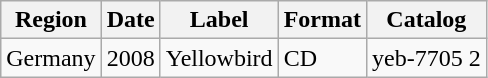<table class="wikitable">
<tr>
<th>Region</th>
<th>Date</th>
<th>Label</th>
<th>Format</th>
<th>Catalog</th>
</tr>
<tr>
<td>Germany</td>
<td>2008</td>
<td>Yellowbird</td>
<td>CD</td>
<td>yeb-7705 2</td>
</tr>
</table>
